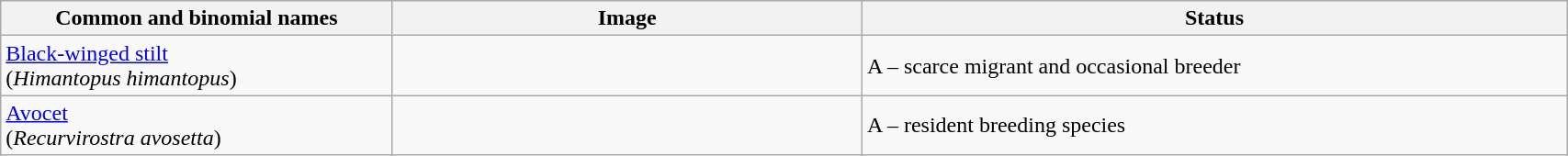<table width=90% class="wikitable">
<tr>
<th width=25%>Common and binomial names</th>
<th width=30%>Image</th>
<th width=45%>Status</th>
</tr>
<tr>
<td><a href='#'>Black-winged stilt</a><br>(<em>Himantopus himantopus</em>)</td>
<td></td>
<td>A – scarce migrant and occasional breeder</td>
</tr>
<tr>
<td><a href='#'>Avocet</a><br>(<em>Recurvirostra avosetta</em>)</td>
<td></td>
<td>A – resident breeding species</td>
</tr>
</table>
